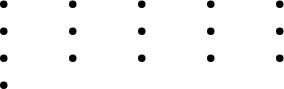<table border="0" cellpadding="2">
<tr valign="top">
<td><br><ul><li></li><li></li><li></li><li></li></ul></td>
<td><br><ul><li></li><li></li><li></li></ul></td>
<td><br><ul><li> <em></em></li><li></li><li></li></ul></td>
<td><br><ul><li></li><li></li><li></li></ul></td>
<td><br><ul><li></li><li></li><li></li></ul></td>
</tr>
</table>
